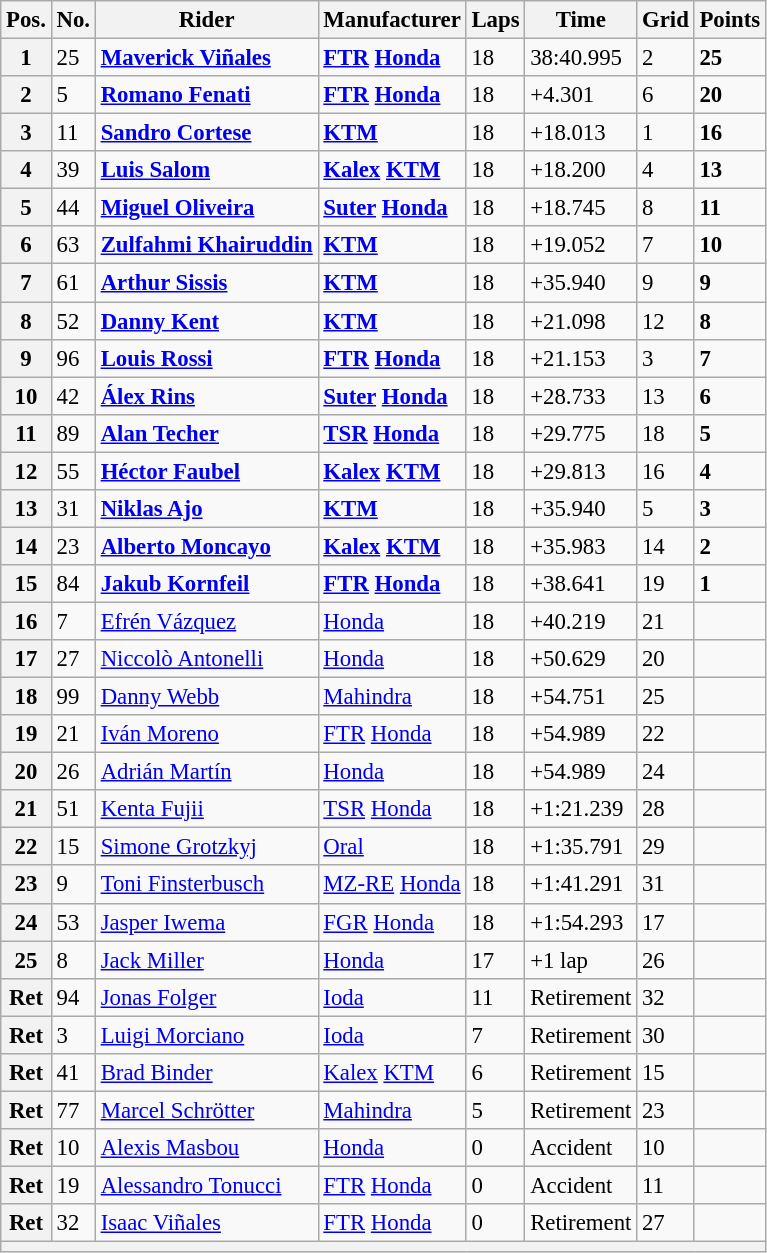<table class="wikitable" style="font-size: 95%;">
<tr>
<th>Pos.</th>
<th>No.</th>
<th>Rider</th>
<th>Manufacturer</th>
<th>Laps</th>
<th>Time</th>
<th>Grid</th>
<th>Points</th>
</tr>
<tr>
<th>1</th>
<td>25</td>
<td> <strong><a href='#'>Maverick Viñales</a></strong></td>
<td><strong><a href='#'>FTR</a> <a href='#'>Honda</a></strong></td>
<td>18</td>
<td>38:40.995</td>
<td>2</td>
<td><strong>25</strong></td>
</tr>
<tr>
<th>2</th>
<td>5</td>
<td> <strong><a href='#'>Romano Fenati</a></strong></td>
<td><strong><a href='#'>FTR</a> <a href='#'>Honda</a></strong></td>
<td>18</td>
<td>+4.301</td>
<td>6</td>
<td><strong>20</strong></td>
</tr>
<tr>
<th>3</th>
<td>11</td>
<td> <strong><a href='#'>Sandro Cortese</a></strong></td>
<td><strong><a href='#'>KTM</a></strong></td>
<td>18</td>
<td>+18.013</td>
<td>1</td>
<td><strong>16</strong></td>
</tr>
<tr>
<th>4</th>
<td>39</td>
<td> <strong><a href='#'>Luis Salom</a></strong></td>
<td><strong><a href='#'>Kalex</a> <a href='#'>KTM</a></strong></td>
<td>18</td>
<td>+18.200</td>
<td>4</td>
<td><strong>13</strong></td>
</tr>
<tr>
<th>5</th>
<td>44</td>
<td> <strong><a href='#'>Miguel Oliveira</a></strong></td>
<td><strong><a href='#'>Suter</a> <a href='#'>Honda</a></strong></td>
<td>18</td>
<td>+18.745</td>
<td>8</td>
<td><strong>11</strong></td>
</tr>
<tr>
<th>6</th>
<td>63</td>
<td> <strong><a href='#'>Zulfahmi Khairuddin</a></strong></td>
<td><strong><a href='#'>KTM</a></strong></td>
<td>18</td>
<td>+19.052</td>
<td>7</td>
<td><strong>10</strong></td>
</tr>
<tr>
<th>7</th>
<td>61</td>
<td> <strong><a href='#'>Arthur Sissis</a></strong></td>
<td><strong><a href='#'>KTM</a></strong></td>
<td>18</td>
<td>+35.940</td>
<td>9</td>
<td><strong>9</strong></td>
</tr>
<tr>
<th>8</th>
<td>52</td>
<td> <strong><a href='#'>Danny Kent</a></strong></td>
<td><strong><a href='#'>KTM</a></strong></td>
<td>18</td>
<td>+21.098</td>
<td>12</td>
<td><strong>8</strong></td>
</tr>
<tr>
<th>9</th>
<td>96</td>
<td> <strong><a href='#'>Louis Rossi</a></strong></td>
<td><strong><a href='#'>FTR</a> <a href='#'>Honda</a></strong></td>
<td>18</td>
<td>+21.153</td>
<td>3</td>
<td><strong>7</strong></td>
</tr>
<tr>
<th>10</th>
<td>42</td>
<td> <strong><a href='#'>Álex Rins</a></strong></td>
<td><strong><a href='#'>Suter</a> <a href='#'>Honda</a></strong></td>
<td>18</td>
<td>+28.733</td>
<td>13</td>
<td><strong>6</strong></td>
</tr>
<tr>
<th>11</th>
<td>89</td>
<td> <strong><a href='#'>Alan Techer</a></strong></td>
<td><strong><a href='#'>TSR</a> <a href='#'>Honda</a></strong></td>
<td>18</td>
<td>+29.775</td>
<td>18</td>
<td><strong>5</strong></td>
</tr>
<tr>
<th>12</th>
<td>55</td>
<td> <strong><a href='#'>Héctor Faubel</a></strong></td>
<td><strong><a href='#'>Kalex</a> <a href='#'>KTM</a></strong></td>
<td>18</td>
<td>+29.813</td>
<td>16</td>
<td><strong>4</strong></td>
</tr>
<tr>
<th>13</th>
<td>31</td>
<td> <strong><a href='#'>Niklas Ajo</a></strong></td>
<td><strong><a href='#'>KTM</a></strong></td>
<td>18</td>
<td>+35.940</td>
<td>5</td>
<td><strong>3</strong></td>
</tr>
<tr>
<th>14</th>
<td>23</td>
<td> <strong><a href='#'>Alberto Moncayo</a></strong></td>
<td><strong><a href='#'>Kalex</a> <a href='#'>KTM</a></strong></td>
<td>18</td>
<td>+35.983</td>
<td>14</td>
<td><strong>2</strong></td>
</tr>
<tr>
<th>15</th>
<td>84</td>
<td> <strong><a href='#'>Jakub Kornfeil</a></strong></td>
<td><strong><a href='#'>FTR</a> <a href='#'>Honda</a></strong></td>
<td>18</td>
<td>+38.641</td>
<td>19</td>
<td><strong>1</strong></td>
</tr>
<tr>
<th>16</th>
<td>7</td>
<td> <a href='#'>Efrén Vázquez</a></td>
<td><a href='#'>Honda</a></td>
<td>18</td>
<td>+40.219</td>
<td>21</td>
<td></td>
</tr>
<tr>
<th>17</th>
<td>27</td>
<td> <a href='#'>Niccolò Antonelli</a></td>
<td><a href='#'>Honda</a></td>
<td>18</td>
<td>+50.629</td>
<td>20</td>
<td></td>
</tr>
<tr>
<th>18</th>
<td>99</td>
<td> <a href='#'>Danny Webb</a></td>
<td><a href='#'>Mahindra</a></td>
<td>18</td>
<td>+54.751</td>
<td>25</td>
<td></td>
</tr>
<tr>
<th>19</th>
<td>21</td>
<td> <a href='#'>Iván Moreno</a></td>
<td><a href='#'>FTR</a> <a href='#'>Honda</a></td>
<td>18</td>
<td>+54.989</td>
<td>22</td>
<td></td>
</tr>
<tr>
<th>20</th>
<td>26</td>
<td> <a href='#'>Adrián Martín</a></td>
<td><a href='#'>Honda</a></td>
<td>18</td>
<td>+54.989</td>
<td>24</td>
<td></td>
</tr>
<tr>
<th>21</th>
<td>51</td>
<td> <a href='#'>Kenta Fujii</a></td>
<td><a href='#'>TSR</a> <a href='#'>Honda</a></td>
<td>18</td>
<td>+1:21.239</td>
<td>28</td>
<td></td>
</tr>
<tr>
<th>22</th>
<td>15</td>
<td> <a href='#'>Simone Grotzkyj</a></td>
<td><a href='#'>Oral</a></td>
<td>18</td>
<td>+1:35.791</td>
<td>29</td>
<td></td>
</tr>
<tr>
<th>23</th>
<td>9</td>
<td> <a href='#'>Toni Finsterbusch</a></td>
<td><a href='#'>MZ-RE</a> <a href='#'>Honda</a></td>
<td>18</td>
<td>+1:41.291</td>
<td>31</td>
<td></td>
</tr>
<tr>
<th>24</th>
<td>53</td>
<td> <a href='#'>Jasper Iwema</a></td>
<td><a href='#'>FGR</a> <a href='#'>Honda</a></td>
<td>18</td>
<td>+1:54.293</td>
<td>17</td>
<td></td>
</tr>
<tr>
<th>25</th>
<td>8</td>
<td> <a href='#'>Jack Miller</a></td>
<td><a href='#'>Honda</a></td>
<td>17</td>
<td>+1 lap</td>
<td>26</td>
<td></td>
</tr>
<tr>
<th>Ret</th>
<td>94</td>
<td> <a href='#'>Jonas Folger</a></td>
<td><a href='#'>Ioda</a></td>
<td>11</td>
<td>Retirement</td>
<td>32</td>
<td></td>
</tr>
<tr>
<th>Ret</th>
<td>3</td>
<td> <a href='#'>Luigi Morciano</a></td>
<td><a href='#'>Ioda</a></td>
<td>7</td>
<td>Retirement</td>
<td>30</td>
<td></td>
</tr>
<tr>
<th>Ret</th>
<td>41</td>
<td> <a href='#'>Brad Binder</a></td>
<td><a href='#'>Kalex</a> <a href='#'>KTM</a></td>
<td>6</td>
<td>Retirement</td>
<td>15</td>
<td></td>
</tr>
<tr>
<th>Ret</th>
<td>77</td>
<td> <a href='#'>Marcel Schrötter</a></td>
<td><a href='#'>Mahindra</a></td>
<td>5</td>
<td>Retirement</td>
<td>23</td>
<td></td>
</tr>
<tr>
<th>Ret</th>
<td>10</td>
<td> <a href='#'>Alexis Masbou</a></td>
<td><a href='#'>Honda</a></td>
<td>0</td>
<td>Accident</td>
<td>10</td>
<td></td>
</tr>
<tr>
<th>Ret</th>
<td>19</td>
<td> <a href='#'>Alessandro Tonucci</a></td>
<td><a href='#'>FTR</a> <a href='#'>Honda</a></td>
<td>0</td>
<td>Accident</td>
<td>11</td>
<td></td>
</tr>
<tr>
<th>Ret</th>
<td>32</td>
<td> <a href='#'>Isaac Viñales</a></td>
<td><a href='#'>FTR</a> <a href='#'>Honda</a></td>
<td>0</td>
<td>Retirement</td>
<td>27</td>
<td></td>
</tr>
<tr>
<th colspan=8></th>
</tr>
</table>
